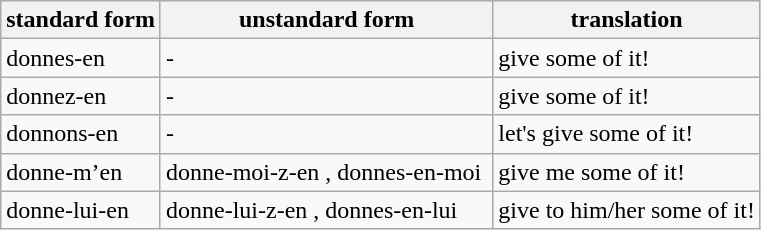<table class="wikitable">
<tr>
<th>standard form</th>
<th>unstandard form</th>
<th>translation</th>
</tr>
<tr>
<td>donnes-en </td>
<td>-</td>
<td>give some of it!</td>
</tr>
<tr>
<td>donnez-en </td>
<td>-</td>
<td>give some of it!</td>
</tr>
<tr>
<td>donnons-en </td>
<td>-</td>
<td>let's give some of it!</td>
</tr>
<tr>
<td>donne-m’en </td>
<td>donne-moi-z-en , donnes-en-moi </td>
<td>give me some of it!</td>
</tr>
<tr>
<td>donne-lui-en </td>
<td>donne-lui-z-en , donnes-en-lui </td>
<td>give to him/her some of it!</td>
</tr>
</table>
